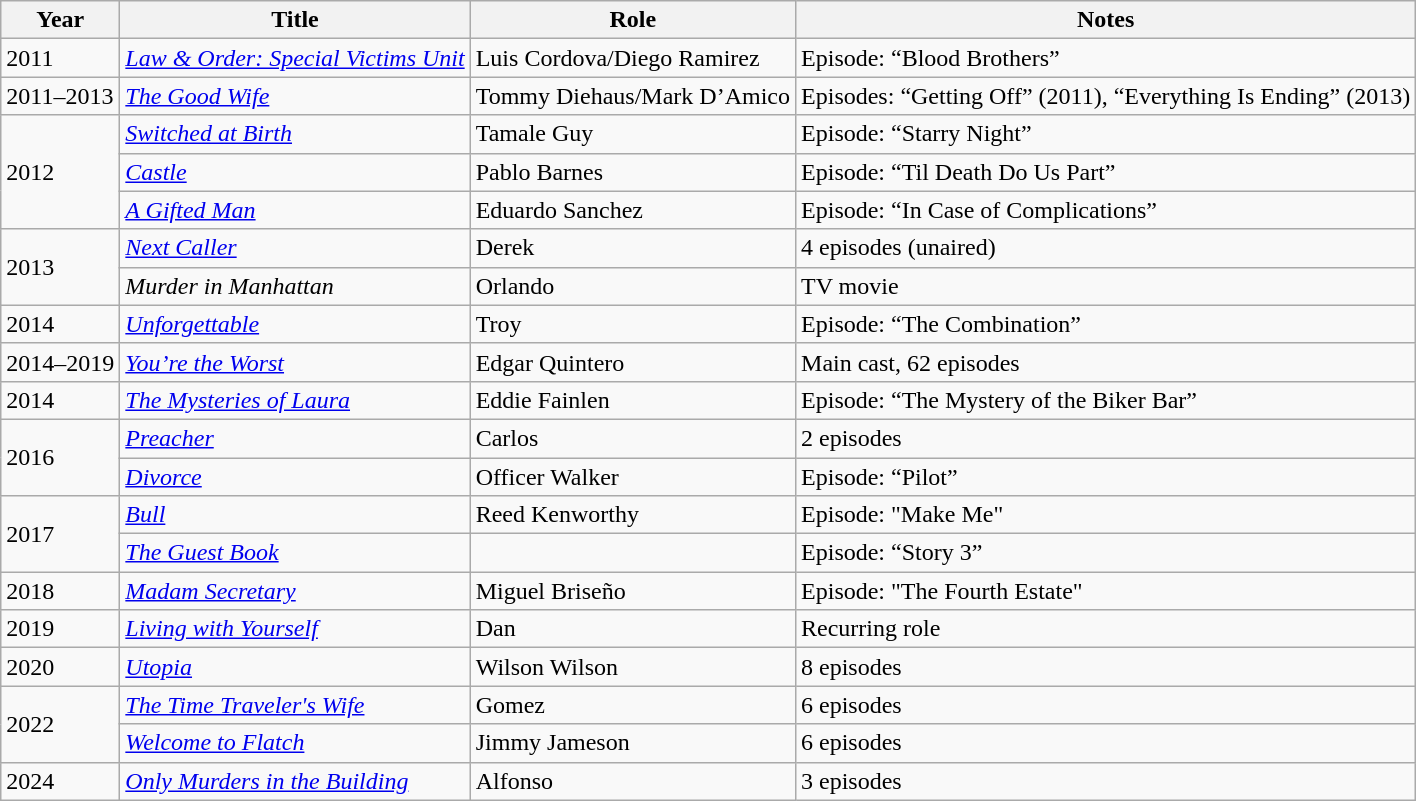<table class="wikitable sortable">
<tr>
<th>Year</th>
<th>Title</th>
<th>Role</th>
<th>Notes</th>
</tr>
<tr>
<td>2011</td>
<td><em><a href='#'>Law & Order: Special Victims Unit</a></em></td>
<td>Luis Cordova/Diego Ramirez</td>
<td>Episode: “Blood Brothers”</td>
</tr>
<tr>
<td>2011–2013</td>
<td><em><a href='#'>The Good Wife</a></em></td>
<td>Tommy Diehaus/Mark D’Amico</td>
<td>Episodes: “Getting Off” (2011), “Everything Is Ending” (2013)</td>
</tr>
<tr>
<td rowspan="3">2012</td>
<td><em><a href='#'>Switched at Birth</a></em></td>
<td>Tamale Guy</td>
<td>Episode: “Starry Night”</td>
</tr>
<tr>
<td><em><a href='#'>Castle</a></em></td>
<td>Pablo Barnes</td>
<td>Episode: “Til Death Do Us Part”</td>
</tr>
<tr>
<td><em><a href='#'>A Gifted Man</a></em></td>
<td>Eduardo Sanchez</td>
<td>Episode: “In Case of Complications”</td>
</tr>
<tr>
<td rowspan="2">2013</td>
<td><em><a href='#'>Next Caller</a></em></td>
<td>Derek</td>
<td>4 episodes (unaired)</td>
</tr>
<tr>
<td><em>Murder in Manhattan</em></td>
<td>Orlando</td>
<td>TV movie</td>
</tr>
<tr>
<td>2014</td>
<td><em><a href='#'>Unforgettable</a></em></td>
<td>Troy</td>
<td>Episode: “The Combination”</td>
</tr>
<tr>
<td>2014–2019</td>
<td><em><a href='#'>You’re the Worst</a></em></td>
<td>Edgar Quintero</td>
<td>Main cast, 62 episodes</td>
</tr>
<tr>
<td>2014</td>
<td><em><a href='#'>The Mysteries of Laura</a></em></td>
<td>Eddie Fainlen</td>
<td>Episode: “The Mystery of the Biker Bar”</td>
</tr>
<tr>
<td rowspan="2">2016</td>
<td><em><a href='#'>Preacher</a></em></td>
<td>Carlos</td>
<td>2 episodes</td>
</tr>
<tr>
<td><em><a href='#'>Divorce</a></em></td>
<td>Officer Walker</td>
<td>Episode: “Pilot”</td>
</tr>
<tr>
<td rowspan="2">2017</td>
<td><em><a href='#'>Bull</a></em></td>
<td>Reed Kenworthy</td>
<td>Episode: "Make Me"</td>
</tr>
<tr>
<td><em><a href='#'>The Guest Book</a></em></td>
<td></td>
<td>Episode: “Story 3”</td>
</tr>
<tr>
<td>2018</td>
<td><em><a href='#'>Madam Secretary</a></em></td>
<td>Miguel Briseño</td>
<td>Episode: "The Fourth Estate"</td>
</tr>
<tr>
<td>2019</td>
<td><em><a href='#'>Living with Yourself</a></em></td>
<td>Dan</td>
<td>Recurring role</td>
</tr>
<tr>
<td>2020</td>
<td><em><a href='#'>Utopia</a></em></td>
<td>Wilson Wilson</td>
<td>8 episodes</td>
</tr>
<tr>
<td rowspan="2">2022</td>
<td><em><a href='#'>The Time Traveler's Wife</a></em></td>
<td>Gomez</td>
<td>6 episodes</td>
</tr>
<tr>
<td><em><a href='#'>Welcome to Flatch</a></em></td>
<td>Jimmy Jameson</td>
<td>6 episodes</td>
</tr>
<tr>
<td>2024</td>
<td><em><a href='#'>Only Murders in the Building</a></em></td>
<td>Alfonso</td>
<td>3 episodes</td>
</tr>
</table>
